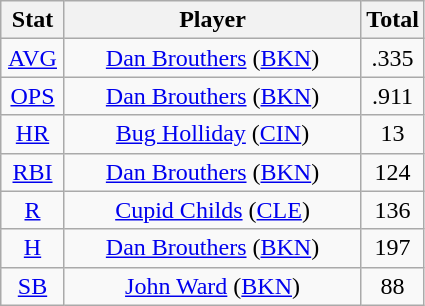<table class="wikitable" style="text-align:center;">
<tr>
<th style="width:15%;">Stat</th>
<th>Player</th>
<th style="width:15%;">Total</th>
</tr>
<tr>
<td><a href='#'>AVG</a></td>
<td><a href='#'>Dan Brouthers</a> (<a href='#'>BKN</a>)</td>
<td>.335</td>
</tr>
<tr>
<td><a href='#'>OPS</a></td>
<td><a href='#'>Dan Brouthers</a> (<a href='#'>BKN</a>)</td>
<td>.911</td>
</tr>
<tr>
<td><a href='#'>HR</a></td>
<td><a href='#'>Bug Holliday</a> (<a href='#'>CIN</a>)</td>
<td>13</td>
</tr>
<tr>
<td><a href='#'>RBI</a></td>
<td><a href='#'>Dan Brouthers</a> (<a href='#'>BKN</a>)</td>
<td>124</td>
</tr>
<tr>
<td><a href='#'>R</a></td>
<td><a href='#'>Cupid Childs</a> (<a href='#'>CLE</a>)</td>
<td>136</td>
</tr>
<tr>
<td><a href='#'>H</a></td>
<td><a href='#'>Dan Brouthers</a> (<a href='#'>BKN</a>)</td>
<td>197</td>
</tr>
<tr>
<td><a href='#'>SB</a></td>
<td><a href='#'>John Ward</a> (<a href='#'>BKN</a>)</td>
<td>88</td>
</tr>
</table>
